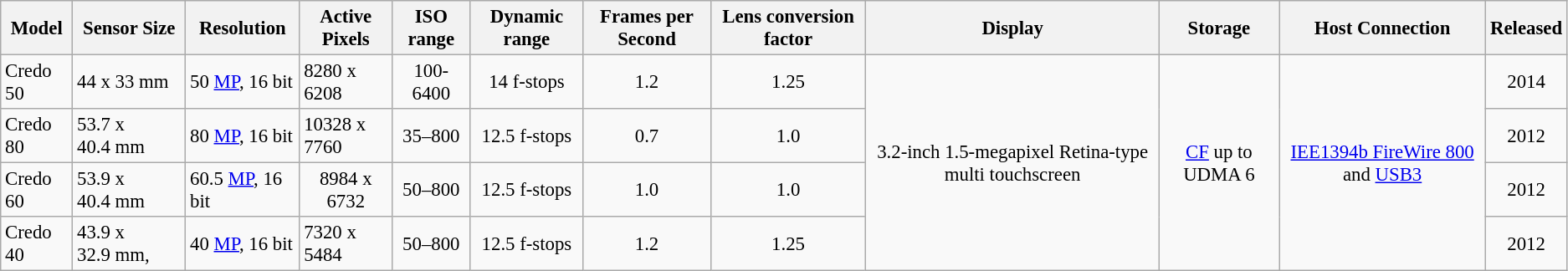<table class="wikitable" style="font-size:95%;">
<tr>
<th>Model</th>
<th>Sensor Size</th>
<th>Resolution</th>
<th>Active Pixels</th>
<th>ISO range</th>
<th>Dynamic range</th>
<th>Frames per Second</th>
<th>Lens conversion factor</th>
<th>Display</th>
<th>Storage</th>
<th>Host Connection</th>
<th>Released</th>
</tr>
<tr>
<td>Credo 50</td>
<td>44 x 33 mm</td>
<td>50 <a href='#'>MP</a>, 16 bit</td>
<td>8280 x 6208</td>
<td align=center>100-6400</td>
<td align=center>14 f-stops</td>
<td align=center>1.2</td>
<td align=center>1.25</td>
<td rowspan=4 align=center>3.2-inch 1.5-megapixel Retina-type multi touchscreen</td>
<td rowspan=4 align=center><a href='#'>CF</a> up to UDMA 6</td>
<td rowspan=4 align=center><a href='#'>IEE1394b FireWire 800</a> and <a href='#'>USB3</a></td>
<td align=center>2014</td>
</tr>
<tr>
<td>Credo 80</td>
<td>53.7 x 40.4 mm</td>
<td>80 <a href='#'>MP</a>, 16 bit</td>
<td>10328 x 7760</td>
<td align=center>35–800</td>
<td align=center>12.5 f-stops</td>
<td align=center>0.7</td>
<td align=center>1.0</td>
<td align=center>2012</td>
</tr>
<tr>
<td>Credo 60</td>
<td>53.9 x 40.4 mm</td>
<td>60.5 <a href='#'>MP</a>, 16 bit</td>
<td align=center>8984 x 6732</td>
<td align=center>50–800</td>
<td align=center>12.5 f-stops</td>
<td align=center>1.0</td>
<td align=center>1.0</td>
<td align=center>2012</td>
</tr>
<tr>
<td>Credo 40</td>
<td>43.9 x 32.9 mm,</td>
<td>40 <a href='#'>MP</a>, 16 bit</td>
<td>7320 x 5484</td>
<td align=center>50–800</td>
<td align=center>12.5 f-stops</td>
<td align=center>1.2</td>
<td align=center>1.25</td>
<td align=center>2012</td>
</tr>
</table>
